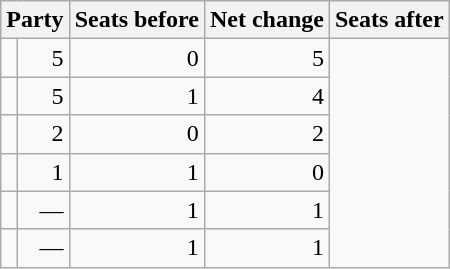<table class=wikitable style="text-align:right">
<tr>
<th colspan="2">Party</th>
<th>Seats before</th>
<th>Net change</th>
<th>Seats after</th>
</tr>
<tr>
<td></td>
<td>5</td>
<td> 0</td>
<td>5</td>
</tr>
<tr>
<td></td>
<td>5</td>
<td> 1</td>
<td>4</td>
</tr>
<tr>
<td></td>
<td>2</td>
<td> 0</td>
<td>2</td>
</tr>
<tr>
<td></td>
<td>1</td>
<td> 1</td>
<td>0</td>
</tr>
<tr>
<td></td>
<td>—</td>
<td> 1</td>
<td>1</td>
</tr>
<tr>
<td></td>
<td>—</td>
<td> 1</td>
<td>1</td>
</tr>
</table>
